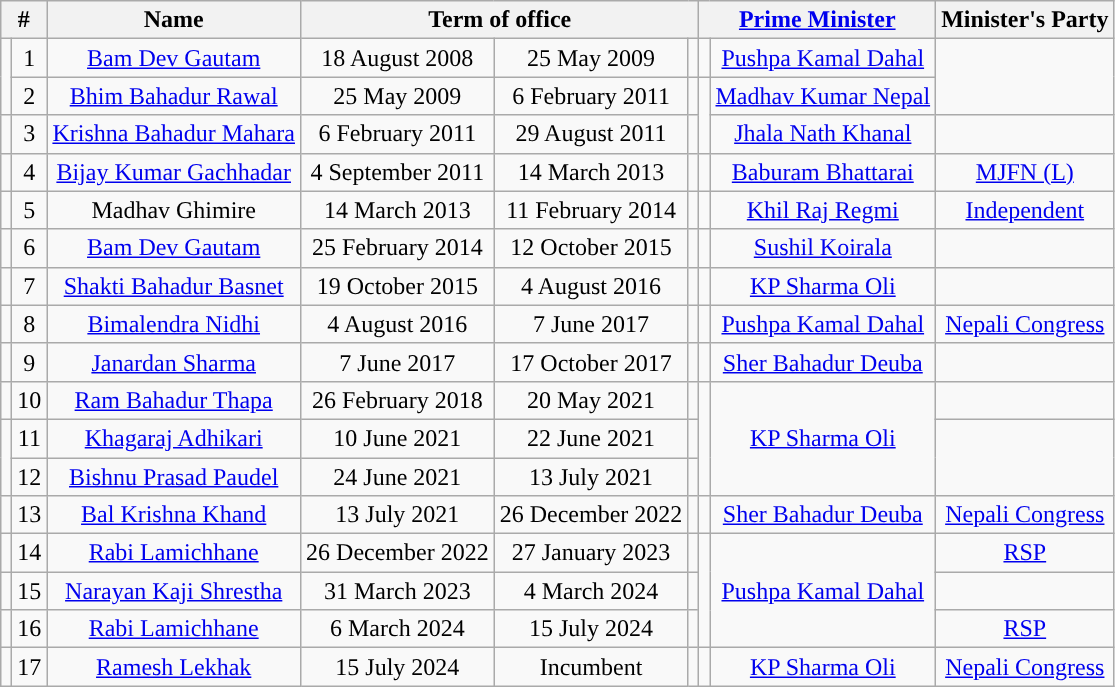<table class="wikitable" style="text-align: center;">
<tr>
<th colspan="2">#</th>
<th>Name</th>
<th colspan="3">Term of office</th>
<th colspan="2"><a href='#'>Prime Minister</a></th>
<th>Minister's Party</th>
</tr>
<tr>
<td rowspan="2" style="background-color: "></td>
<td>1</td>
<td><a href='#'>Bam Dev Gautam</a></td>
<td>18 August 2008</td>
<td>25 May 2009</td>
<td></td>
<td style="background-color: "></td>
<td><a href='#'>Pushpa Kamal Dahal</a></td>
<td rowspan="2"></td>
</tr>
<tr>
<td>2</td>
<td><a href='#'>Bhim Bahadur Rawal</a></td>
<td>25 May 2009</td>
<td>6 February 2011</td>
<td></td>
<td rowspan="2" style="background-color: "></td>
<td><a href='#'>Madhav Kumar Nepal</a></td>
</tr>
<tr>
<td style="background-color: "></td>
<td>3</td>
<td><a href='#'>Krishna Bahadur Mahara</a></td>
<td>6 February 2011</td>
<td>29 August 2011</td>
<td></td>
<td><a href='#'>Jhala Nath Khanal</a></td>
<td></td>
</tr>
<tr>
<td style="background-color: "></td>
<td>4</td>
<td><a href='#'>Bijay Kumar Gachhadar</a></td>
<td>4 September 2011</td>
<td>14 March 2013</td>
<td></td>
<td style="background-color: "></td>
<td><a href='#'>Baburam Bhattarai</a></td>
<td><a href='#'>MJFN (L)</a></td>
</tr>
<tr>
<td style="background:"></td>
<td>5</td>
<td>Madhav Ghimire</td>
<td>14 March 2013</td>
<td>11 February 2014</td>
<td></td>
<td style="background:"></td>
<td><a href='#'>Khil Raj Regmi</a></td>
<td><a href='#'>Independent</a></td>
</tr>
<tr>
<td style="background-color: "></td>
<td>6</td>
<td><a href='#'>Bam Dev Gautam</a></td>
<td>25 February 2014</td>
<td>12 October 2015</td>
<td></td>
<td style="background-color: "></td>
<td><a href='#'>Sushil Koirala</a></td>
<td></td>
</tr>
<tr>
<td style="background-color: "></td>
<td>7</td>
<td><a href='#'>Shakti Bahadur Basnet</a></td>
<td>19 October 2015</td>
<td>4 August 2016</td>
<td></td>
<td style="background-color: "></td>
<td><a href='#'>KP Sharma Oli</a></td>
<td></td>
</tr>
<tr>
<td style="background-color: "></td>
<td>8</td>
<td><a href='#'>Bimalendra Nidhi</a></td>
<td>4 August 2016</td>
<td>7 June 2017</td>
<td></td>
<td style="background-color: "></td>
<td><a href='#'>Pushpa Kamal Dahal</a></td>
<td><a href='#'>Nepali Congress</a></td>
</tr>
<tr>
<td style="background-color: "></td>
<td>9</td>
<td><a href='#'>Janardan Sharma</a></td>
<td>7 June 2017</td>
<td>17 October 2017</td>
<td></td>
<td style="background-color: "></td>
<td><a href='#'>Sher Bahadur Deuba</a></td>
<td></td>
</tr>
<tr>
<td style="background-color: "></td>
<td>10</td>
<td><a href='#'>Ram Bahadur Thapa</a></td>
<td>26 February 2018</td>
<td>20 May 2021</td>
<td></td>
<td rowspan="3" style="background-color: "></td>
<td rowspan="3"><a href='#'>KP Sharma Oli</a></td>
<td></td>
</tr>
<tr>
<td rowspan="2" style="background-color: "></td>
<td>11</td>
<td><a href='#'>Khagaraj Adhikari</a></td>
<td>10 June 2021</td>
<td>22 June 2021</td>
<td></td>
<td rowspan="2"></td>
</tr>
<tr>
<td>12</td>
<td><a href='#'>Bishnu Prasad Paudel</a></td>
<td>24 June 2021</td>
<td>13 July 2021</td>
<td></td>
</tr>
<tr>
<td style="background-color: "></td>
<td>13</td>
<td><a href='#'>Bal Krishna Khand</a></td>
<td>13 July 2021</td>
<td>26 December 2022</td>
<td></td>
<td style="background-color: "></td>
<td><a href='#'>Sher Bahadur Deuba</a></td>
<td><a href='#'>Nepali Congress</a></td>
</tr>
<tr>
<td style="background-color: "></td>
<td>14</td>
<td><a href='#'>Rabi Lamichhane</a></td>
<td>26 December 2022</td>
<td>27 January 2023</td>
<td></td>
<td rowspan="3" style="background-color: "></td>
<td rowspan="3"><a href='#'>Pushpa Kamal Dahal</a></td>
<td><a href='#'>RSP</a></td>
</tr>
<tr>
<td style="background-color: "></td>
<td>15</td>
<td><a href='#'>Narayan Kaji Shrestha</a></td>
<td>31 March 2023</td>
<td>4 March 2024</td>
<td></td>
<td></td>
</tr>
<tr>
<td style="background-color: "></td>
<td>16</td>
<td><a href='#'>Rabi Lamichhane</a></td>
<td>6 March 2024</td>
<td>15 July 2024</td>
<td></td>
<td><a href='#'>RSP</a></td>
</tr>
<tr>
<td style="background-color: "></td>
<td>17</td>
<td><a href='#'>Ramesh Lekhak</a></td>
<td>15 July 2024</td>
<td>Incumbent</td>
<td></td>
<td style="background-color: "></td>
<td><a href='#'>KP Sharma Oli</a></td>
<td><a href='#'>Nepali Congress</a></td>
</tr>
</table>
